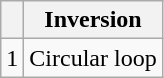<table class="wikitable">
<tr>
<th></th>
<th>Inversion</th>
</tr>
<tr>
<td>1</td>
<td>Circular loop</td>
</tr>
</table>
